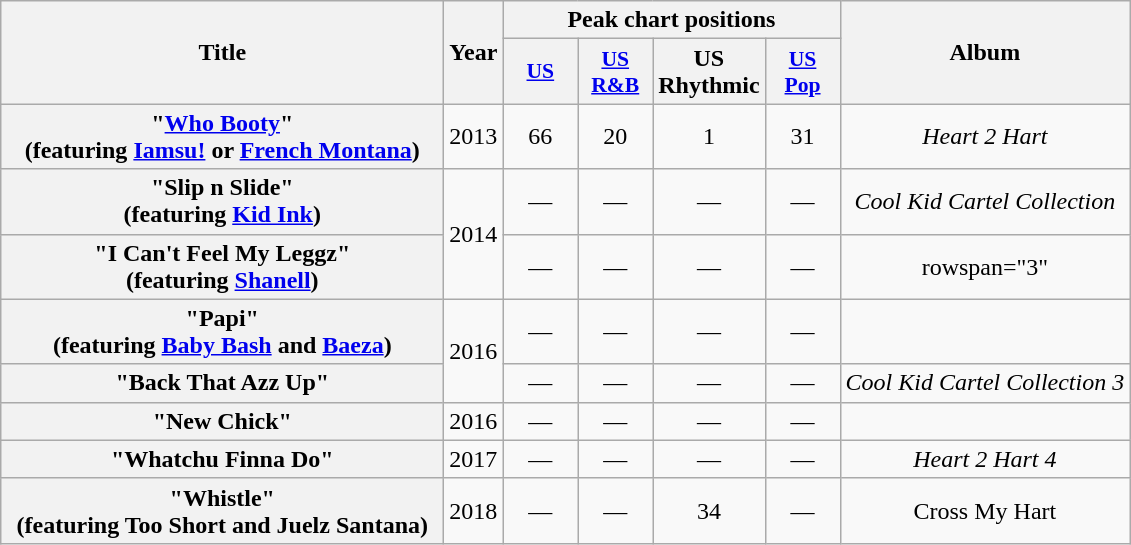<table class="wikitable plainrowheaders" style="text-align:center;">
<tr>
<th scope="col" rowspan="2" style="width:18em;">Title</th>
<th scope="col" rowspan="2">Year</th>
<th colspan="4" scope="col">Peak chart positions</th>
<th scope="col" rowspan="2">Album</th>
</tr>
<tr>
<th scope="col" style="width:3em;font-size:90%;"><a href='#'>US</a></th>
<th scope="col" style="width:3em;font-size:90%;"><a href='#'>US<br>R&B</a></th>
<th>US<br>Rhythmic</th>
<th scope="col" style="width:3em;font-size:90%;"><a href='#'>US<br>Pop</a></th>
</tr>
<tr>
<th scope="row">"<a href='#'>Who Booty</a>"<br><span>(featuring <a href='#'>Iamsu!</a> or <a href='#'>French Montana</a>)</span></th>
<td>2013</td>
<td>66</td>
<td>20</td>
<td>1</td>
<td>31</td>
<td><em>Heart 2 Hart</em></td>
</tr>
<tr>
<th scope="row">"Slip n Slide"<br><span>(featuring <a href='#'>Kid Ink</a>)</span></th>
<td rowspan="2">2014</td>
<td>—</td>
<td>—</td>
<td>—</td>
<td>—</td>
<td><em>Cool Kid Cartel Collection</em></td>
</tr>
<tr>
<th scope="row">"I Can't Feel My Leggz"<br><span>(featuring <a href='#'>Shanell</a>)</span></th>
<td>—</td>
<td>—</td>
<td>—</td>
<td>—</td>
<td>rowspan="3" </td>
</tr>
<tr>
<th scope="row">"Papi"<br><span>(featuring <a href='#'>Baby Bash</a> and <a href='#'>Baeza</a>)</span></th>
<td rowspan="2">2016</td>
<td>—</td>
<td>—</td>
<td>—</td>
<td>—</td>
</tr>
<tr>
<th scope="row">"Back That Azz Up"</th>
<td>—</td>
<td>—</td>
<td>—</td>
<td>—</td>
<td><em>Cool Kid Cartel Collection 3</em></td>
</tr>
<tr>
<th scope="row">"New Chick"</th>
<td>2016</td>
<td>—</td>
<td>—</td>
<td>—</td>
<td>—</td>
</tr>
<tr>
<th scope="row">"Whatchu Finna Do"</th>
<td>2017</td>
<td>—</td>
<td>—</td>
<td>—</td>
<td>—</td>
<td><em>Heart 2 Hart 4</em></td>
</tr>
<tr>
<th>"Whistle"<br>(featuring Too Short and Juelz Santana)</th>
<td>2018</td>
<td>—</td>
<td>—</td>
<td>34</td>
<td>—</td>
<td>Cross My Hart</td>
</tr>
</table>
